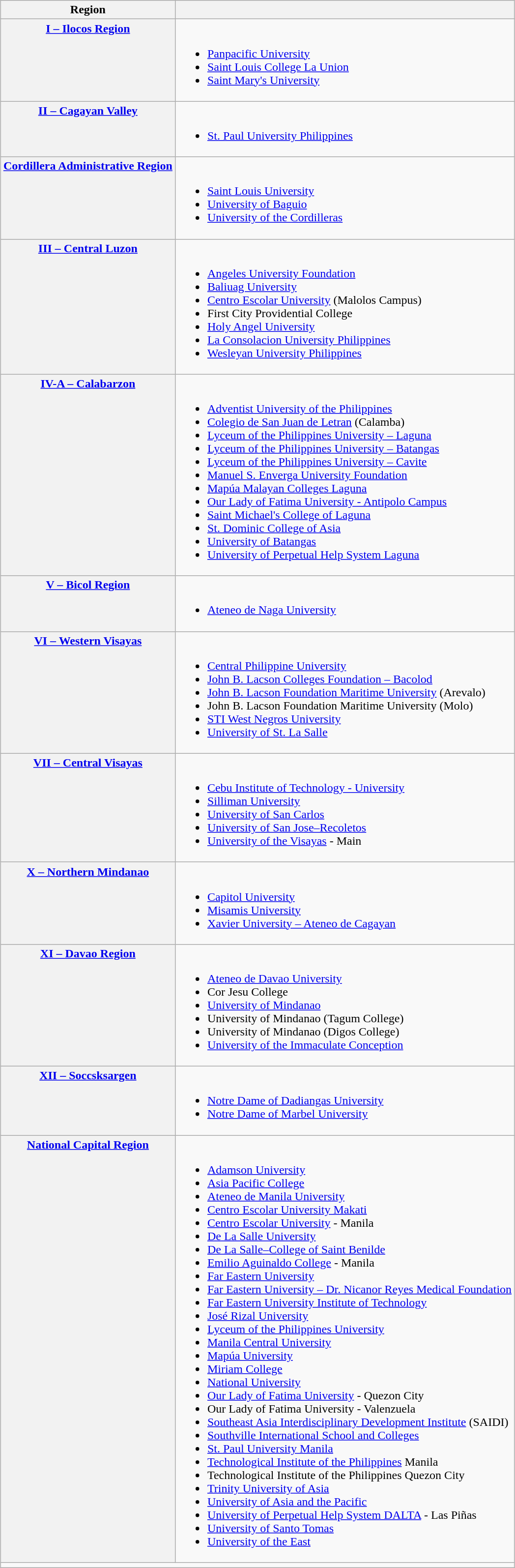<table class="wikitable plainrowheaders collapsible" style="margin: 1em auto;">
<tr>
<th scope="col">Region</th>
<th scope="col"></th>
</tr>
<tr style="vertical-align:top;">
<th scope="row"><a href='#'>I – Ilocos Region</a></th>
<td><br><ul><li><a href='#'>Panpacific University</a></li><li><a href='#'>Saint Louis College La Union</a></li><li><a href='#'>Saint Mary's University</a></li></ul></td>
</tr>
<tr style="vertical-align:top;">
<th scope="row"><a href='#'>II – Cagayan Valley</a></th>
<td><br><ul><li><a href='#'>St. Paul University Philippines</a></li></ul></td>
</tr>
<tr style="vertical-align:top;">
<th scope="row"><a href='#'>Cordillera Administrative Region</a></th>
<td><br><ul><li><a href='#'>Saint Louis University</a></li><li><a href='#'>University of Baguio</a></li><li><a href='#'>University of the Cordilleras</a></li></ul></td>
</tr>
<tr style="vertical-align:top;">
<th scope="row"><a href='#'>III – Central Luzon</a></th>
<td><br><ul><li><a href='#'>Angeles University Foundation</a></li><li><a href='#'>Baliuag University</a></li><li><a href='#'>Centro Escolar University</a> (Malolos Campus)</li><li>First City Providential College</li><li><a href='#'>Holy Angel University</a></li><li><a href='#'>La Consolacion University Philippines</a></li><li><a href='#'>Wesleyan University Philippines</a></li></ul></td>
</tr>
<tr style="vertical-align:top;">
<th scope="row"><a href='#'>IV-A – Calabarzon</a></th>
<td><br><ul><li><a href='#'>Adventist University of the Philippines</a></li><li><a href='#'>Colegio de San Juan de Letran</a> (Calamba)</li><li><a href='#'>Lyceum of the Philippines University – Laguna</a></li><li><a href='#'>Lyceum of the Philippines University – Batangas</a></li><li><a href='#'>Lyceum of the Philippines University – Cavite</a></li><li><a href='#'>Manuel S. Enverga University Foundation</a></li><li><a href='#'>Mapúa Malayan Colleges Laguna</a></li><li><a href='#'>Our Lady of Fatima University - Antipolo Campus</a></li><li><a href='#'>Saint Michael's College of Laguna</a></li><li><a href='#'>St. Dominic College of Asia</a></li><li><a href='#'>University of Batangas</a></li><li><a href='#'>University of Perpetual Help System Laguna</a></li></ul></td>
</tr>
<tr style="vertical-align:top;">
<th scope="row"><a href='#'>V – Bicol Region</a></th>
<td><br><ul><li><a href='#'>Ateneo de Naga University</a></li></ul></td>
</tr>
<tr style="vertical-align:top;">
<th scope="row"><a href='#'>VI – Western Visayas</a></th>
<td><br><ul><li><a href='#'>Central Philippine University</a></li><li><a href='#'>John B. Lacson Colleges Foundation – Bacolod</a></li><li><a href='#'>John B. Lacson Foundation Maritime University</a> (Arevalo)</li><li>John B. Lacson Foundation Maritime University (Molo)</li><li><a href='#'>STI West Negros University</a></li><li><a href='#'>University of St. La Salle</a></li></ul></td>
</tr>
<tr style="vertical-align:top;">
<th scope="row"><a href='#'>VII – Central Visayas</a></th>
<td><br><ul><li><a href='#'>Cebu Institute of Technology - University</a></li><li><a href='#'>Silliman University</a></li><li><a href='#'>University of San Carlos</a></li><li><a href='#'>University of San Jose–Recoletos</a></li><li><a href='#'>University of the Visayas</a> - Main</li></ul></td>
</tr>
<tr style="vertical-align:top;">
<th scope="row"><a href='#'>X – Northern Mindanao</a></th>
<td><br><ul><li><a href='#'>Capitol University</a></li><li><a href='#'>Misamis University</a></li><li><a href='#'>Xavier University – Ateneo de Cagayan</a></li></ul></td>
</tr>
<tr style="vertical-align:top;">
<th scope="row"><a href='#'>XI – Davao Region</a></th>
<td><br><ul><li><a href='#'>Ateneo de Davao University</a></li><li>Cor Jesu College</li><li><a href='#'>University of Mindanao</a></li><li>University of Mindanao (Tagum College)</li><li>University of Mindanao (Digos College)</li><li><a href='#'>University of the Immaculate Conception</a></li></ul></td>
</tr>
<tr style="vertical-align:top;">
<th scope="row"><a href='#'>XII – Soccsksargen</a></th>
<td><br><ul><li><a href='#'>Notre Dame of Dadiangas University</a></li><li><a href='#'>Notre Dame of Marbel University</a></li></ul></td>
</tr>
<tr style="vertical-align:top;">
<th scope="row"><a href='#'>National Capital Region</a></th>
<td><br><ul><li><a href='#'>Adamson University</a></li><li><a href='#'>Asia Pacific College</a></li><li><a href='#'>Ateneo de Manila University</a></li><li><a href='#'>Centro Escolar University Makati</a></li><li><a href='#'>Centro Escolar University</a> - Manila</li><li><a href='#'>De La Salle University</a></li><li><a href='#'>De La Salle–College of Saint Benilde</a></li><li><a href='#'>Emilio Aguinaldo College</a> - Manila</li><li><a href='#'>Far Eastern University</a></li><li><a href='#'>Far Eastern University – Dr. Nicanor Reyes Medical Foundation</a></li><li><a href='#'>Far Eastern University Institute of Technology</a></li><li><a href='#'>José Rizal University</a></li><li><a href='#'>Lyceum of the Philippines University</a></li><li><a href='#'>Manila Central University</a></li><li><a href='#'>Mapúa University</a></li><li><a href='#'>Miriam College</a></li><li><a href='#'>National University</a></li><li><a href='#'>Our Lady of Fatima University</a> - Quezon City</li><li>Our Lady of Fatima University - Valenzuela</li><li><a href='#'>Southeast Asia Interdisciplinary Development Institute</a> (SAIDI)</li><li><a href='#'>Southville International School and Colleges</a></li><li><a href='#'>St. Paul University Manila</a></li><li><a href='#'>Technological Institute of the Philippines</a> Manila</li><li>Technological Institute of the Philippines Quezon City</li><li><a href='#'>Trinity University of Asia</a></li><li><a href='#'>University of Asia and the Pacific</a></li><li><a href='#'>University of Perpetual Help System DALTA</a> - Las Piñas</li><li><a href='#'>University of Santo Tomas</a></li><li><a href='#'>University of the East</a></li></ul></td>
</tr>
<tr class="sortbottom">
<td colspan="2"></td>
</tr>
</table>
